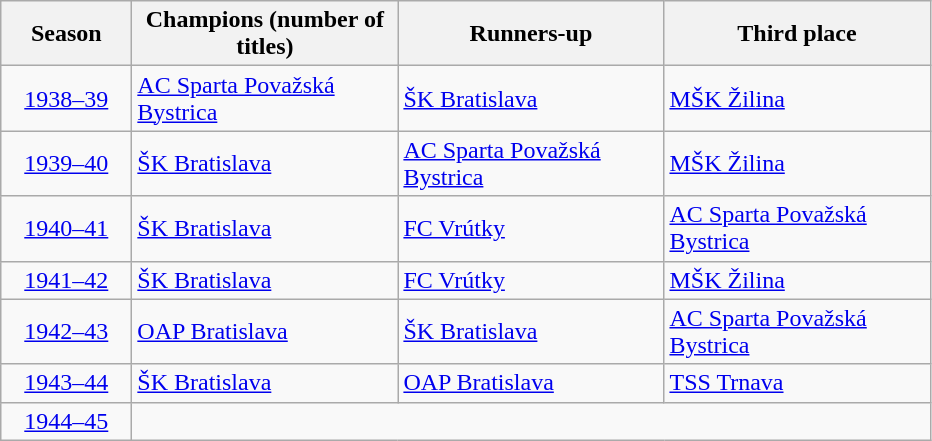<table class="wikitable sortable">
<tr>
<th width="80">Season</th>
<th width="170">Champions (number of titles)</th>
<th width="170">Runners-up</th>
<th width="170">Third place</th>
</tr>
<tr>
<td align=center><a href='#'>1938–39</a></td>
<td><a href='#'>AC Sparta Považská Bystrica</a></td>
<td><a href='#'>ŠK Bratislava</a></td>
<td><a href='#'>MŠK Žilina</a></td>
</tr>
<tr>
<td align="center"><a href='#'>1939–40</a></td>
<td><a href='#'>ŠK Bratislava</a></td>
<td><a href='#'>AC Sparta Považská Bystrica</a></td>
<td><a href='#'>MŠK Žilina</a></td>
</tr>
<tr>
<td align="center"><a href='#'>1940–41</a></td>
<td><a href='#'>ŠK Bratislava</a></td>
<td><a href='#'>FC Vrútky</a></td>
<td><a href='#'>AC Sparta Považská Bystrica</a></td>
</tr>
<tr>
<td align="center"><a href='#'>1941–42</a></td>
<td><a href='#'>ŠK Bratislava</a></td>
<td><a href='#'>FC Vrútky</a></td>
<td><a href='#'>MŠK Žilina</a></td>
</tr>
<tr>
<td align="center"><a href='#'>1942–43</a></td>
<td><a href='#'>OAP Bratislava</a></td>
<td><a href='#'>ŠK Bratislava</a></td>
<td><a href='#'>AC Sparta Považská Bystrica</a></td>
</tr>
<tr>
<td align=center><a href='#'>1943–44</a></td>
<td><a href='#'>ŠK Bratislava</a></td>
<td><a href='#'>OAP Bratislava</a></td>
<td><a href='#'>TSS Trnava</a></td>
</tr>
<tr>
<td align=center><a href='#'>1944–45</a></td>
<td colspan="3"></td>
</tr>
</table>
